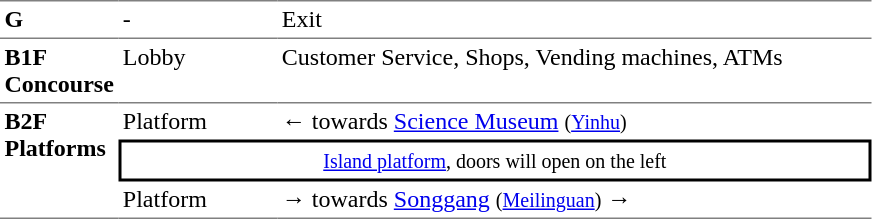<table table border=0 cellspacing=0 cellpadding=3>
<tr>
<td style="border-top:solid 1px gray;" width=50 valign=top><strong>G</strong></td>
<td style="border-top:solid 1px gray;" width=100 valign=top>-</td>
<td style="border-top:solid 1px gray;" width=390 valign=top>Exit</td>
</tr>
<tr>
<td style="border-bottom:solid 1px gray; border-top:solid 1px gray;" valign=top width=50><strong>B1F<br>Concourse</strong></td>
<td style="border-bottom:solid 1px gray; border-top:solid 1px gray;" valign=top width=100>Lobby</td>
<td style="border-bottom:solid 1px gray; border-top:solid 1px gray;" valign=top width=390>Customer Service, Shops, Vending machines, ATMs</td>
</tr>
<tr>
<td style="border-bottom:solid 1px gray;" rowspan=4 valign=top><strong>B2F<br>Platforms</strong></td>
<td>Platform</td>
<td>←  towards <a href='#'>Science Museum</a> <small>(<a href='#'>Yinhu</a>)</small></td>
</tr>
<tr>
<td style="border-right:solid 2px black;border-left:solid 2px black;border-top:solid 2px black;border-bottom:solid 2px black;text-align:center;" colspan=2><small><a href='#'>Island platform</a>, doors will open on the left</small></td>
</tr>
<tr>
<td style="border-bottom:solid 1px gray;">Platform</td>
<td style="border-bottom:solid 1px gray;"><span>→</span>  towards <a href='#'>Songgang</a> <small>(<a href='#'>Meilinguan</a>)</small> →</td>
</tr>
</table>
